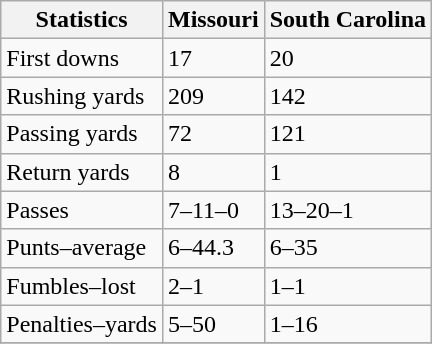<table class="wikitable">
<tr>
<th>Statistics</th>
<th>Missouri</th>
<th>South Carolina</th>
</tr>
<tr>
<td>First downs</td>
<td>17</td>
<td>20</td>
</tr>
<tr>
<td>Rushing yards</td>
<td>209</td>
<td>142</td>
</tr>
<tr>
<td>Passing yards</td>
<td>72</td>
<td>121</td>
</tr>
<tr>
<td>Return yards</td>
<td>8</td>
<td>1</td>
</tr>
<tr>
<td>Passes</td>
<td>7–11–0</td>
<td>13–20–1</td>
</tr>
<tr>
<td>Punts–average</td>
<td>6–44.3</td>
<td>6–35</td>
</tr>
<tr>
<td>Fumbles–lost</td>
<td>2–1</td>
<td>1–1</td>
</tr>
<tr>
<td>Penalties–yards</td>
<td>5–50</td>
<td>1–16</td>
</tr>
<tr>
</tr>
</table>
